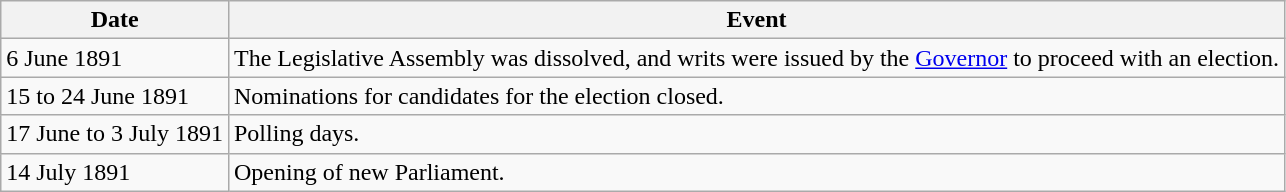<table class="wikitable">
<tr>
<th>Date</th>
<th>Event</th>
</tr>
<tr>
<td>6 June 1891</td>
<td>The Legislative Assembly was dissolved, and writs were issued by the <a href='#'>Governor</a> to proceed with an election.</td>
</tr>
<tr>
<td>15 to 24 June 1891</td>
<td>Nominations for candidates for the election closed.</td>
</tr>
<tr>
<td>17 June to 3 July 1891</td>
<td>Polling days.</td>
</tr>
<tr>
<td>14 July 1891</td>
<td>Opening of new Parliament.</td>
</tr>
</table>
